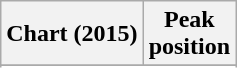<table class="wikitable sortable plainrowheaders" style="text-align:center">
<tr>
<th scope="col">Chart (2015)</th>
<th scope="col">Peak<br> position</th>
</tr>
<tr>
</tr>
<tr>
</tr>
</table>
